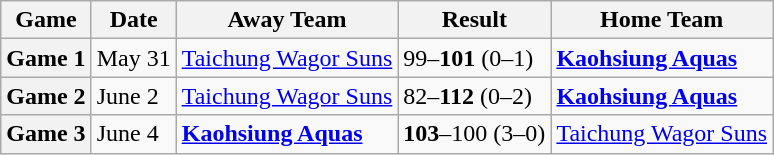<table class="wikitable plainrowheaders">
<tr>
<th scope="col">Game</th>
<th scope="col">Date</th>
<th scope="col">Away Team</th>
<th scope="col">Result</th>
<th scope="col">Home Team</th>
</tr>
<tr>
<th scope="row">Game 1</th>
<td>May 31</td>
<td><a href='#'>Taichung Wagor Suns</a></td>
<td>99–<strong>101</strong> (0–1)</td>
<td><strong><a href='#'>Kaohsiung Aquas</a></strong></td>
</tr>
<tr>
<th scope="row">Game 2</th>
<td>June 2</td>
<td><a href='#'>Taichung Wagor Suns</a></td>
<td>82–<strong>112</strong> (0–2)</td>
<td><strong><a href='#'>Kaohsiung Aquas</a></strong></td>
</tr>
<tr>
<th scope="row">Game 3</th>
<td>June 4</td>
<td><strong><a href='#'>Kaohsiung Aquas</a></strong></td>
<td><strong>103</strong>–100 (3–0)</td>
<td><a href='#'>Taichung Wagor Suns</a></td>
</tr>
</table>
